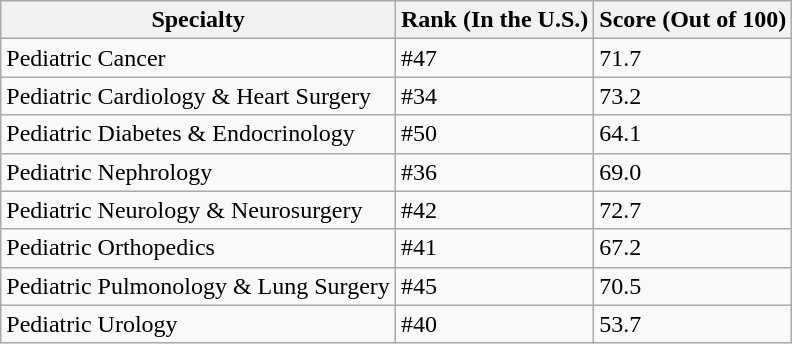<table class="wikitable">
<tr>
<th>Specialty</th>
<th>Rank (In the U.S.)</th>
<th>Score (Out of 100)</th>
</tr>
<tr>
<td>Pediatric Cancer</td>
<td>#47</td>
<td>71.7</td>
</tr>
<tr>
<td>Pediatric Cardiology & Heart Surgery</td>
<td>#34</td>
<td>73.2</td>
</tr>
<tr>
<td>Pediatric Diabetes & Endocrinology</td>
<td>#50</td>
<td>64.1</td>
</tr>
<tr>
<td>Pediatric Nephrology</td>
<td>#36</td>
<td>69.0</td>
</tr>
<tr>
<td>Pediatric Neurology & Neurosurgery</td>
<td>#42</td>
<td>72.7</td>
</tr>
<tr>
<td>Pediatric Orthopedics</td>
<td>#41</td>
<td>67.2</td>
</tr>
<tr>
<td>Pediatric Pulmonology & Lung Surgery</td>
<td>#45</td>
<td>70.5</td>
</tr>
<tr>
<td>Pediatric Urology</td>
<td>#40</td>
<td>53.7</td>
</tr>
</table>
